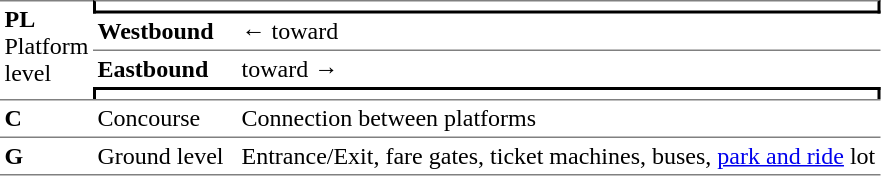<table border="0" cellspacing="0" cellpadding="3">
<tr>
<td rowspan="4" style="border-top:solid 1px gray" width="50" valign="top"><strong>PL</strong> Platform level</td>
<td colspan="2" style="border-top:solid 1px gray;border-right:solid 2px black;border-left:solid 2px black;border-bottom:solid 2px black;text-align:center"></td>
</tr>
<tr>
<td style="border-bottom:solid 1px gray" width="90"><strong>Westbound</strong></td>
<td style="border-bottom:solid 1px gray">←  toward  </td>
</tr>
<tr>
<td><strong>Eastbound</strong></td>
<td>  toward   →</td>
</tr>
<tr>
<td colspan="2" style="border-top:solid 2px black;border-right:solid 2px black;border-left:solid 2px black;text-align:center"></td>
</tr>
<tr>
<td style="border-top:solid 1px gray" valign="top"><strong>C</strong></td>
<td style="border-top:solid 1px gray" valign="top">Concourse</td>
<td style="border-top:solid 1px gray" valign="top">Connection between platforms</td>
</tr>
<tr>
<td style="border-top:solid 1px gray;border-bottom:solid 1px gray" valign="top"><strong>G</strong></td>
<td style="border-top:solid 1px gray;border-bottom:solid 1px gray" valign="top">Ground level</td>
<td style="border-top:solid 1px gray;border-bottom:solid 1px gray">Entrance/Exit, fare gates, ticket machines, buses, <a href='#'>park and ride</a> lot</td>
</tr>
</table>
